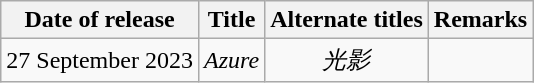<table class="wikitable" style="text-align:center;">
<tr>
<th>Date of release</th>
<th>Title</th>
<th>Alternate titles</th>
<th>Remarks</th>
</tr>
<tr>
<td>27 September 2023</td>
<td><em>Azure</em></td>
<td><em>光影</em></td>
<td></td>
</tr>
</table>
